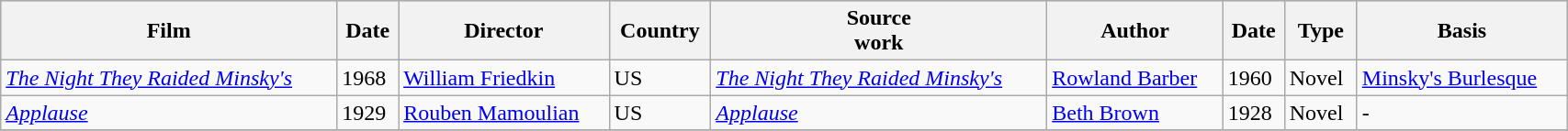<table class="wikitable" style=width:90%>
<tr bgcolor="#CCCCCC">
<th>Film</th>
<th>Date</th>
<th>Director</th>
<th>Country</th>
<th>Source<br>work</th>
<th>Author</th>
<th>Date</th>
<th>Type</th>
<th>Basis</th>
</tr>
<tr>
<td><em><a href='#'>The Night They Raided Minsky's</a></em></td>
<td>1968</td>
<td><a href='#'>William Friedkin</a></td>
<td>US</td>
<td><em><a href='#'>The Night They Raided Minsky's</a></em></td>
<td><a href='#'>Rowland Barber</a></td>
<td>1960</td>
<td>Novel</td>
<td><a href='#'>Minsky's Burlesque</a></td>
</tr>
<tr>
<td><em><a href='#'>Applause</a></em></td>
<td>1929</td>
<td><a href='#'>Rouben Mamoulian</a></td>
<td>US</td>
<td><em><a href='#'>Applause</a></em></td>
<td><a href='#'>Beth Brown</a></td>
<td>1928</td>
<td>Novel</td>
<td>-</td>
</tr>
<tr>
</tr>
</table>
